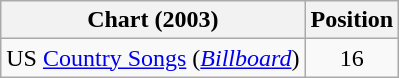<table class="wikitable sortable">
<tr>
<th scope="col">Chart (2003)</th>
<th scope="col">Position</th>
</tr>
<tr>
<td>US <a href='#'>Country Songs</a> (<em><a href='#'>Billboard</a></em>)</td>
<td align="center">16</td>
</tr>
</table>
